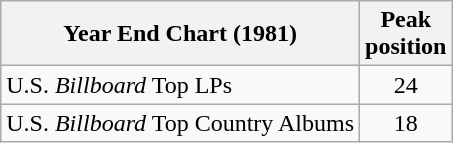<table class="wikitable">
<tr>
<th>Year End Chart (1981)</th>
<th>Peak<br>position</th>
</tr>
<tr>
<td>U.S. <em>Billboard</em> Top LPs</td>
<td align="center">24</td>
</tr>
<tr>
<td>U.S. <em>Billboard</em> Top Country Albums</td>
<td align="center">18</td>
</tr>
</table>
